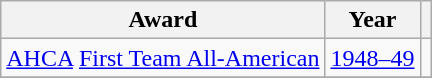<table class="wikitable">
<tr>
<th>Award</th>
<th>Year</th>
<th></th>
</tr>
<tr>
<td><a href='#'>AHCA</a> <a href='#'>First Team All-American</a></td>
<td><a href='#'>1948–49</a></td>
<td></td>
</tr>
<tr>
</tr>
</table>
